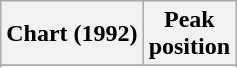<table class="wikitable plainrowheaders" style="text-align:center">
<tr>
<th scope="col">Chart (1992)</th>
<th scope="col">Peak<br>position</th>
</tr>
<tr>
</tr>
<tr>
</tr>
</table>
